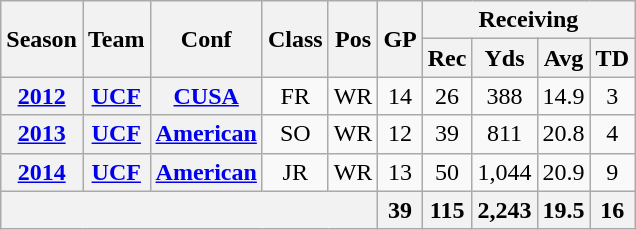<table class="wikitable" style="text-align: center;">
<tr>
<th rowspan="2">Season</th>
<th rowspan="2">Team</th>
<th rowspan="2">Conf</th>
<th rowspan="2">Class</th>
<th rowspan="2">Pos</th>
<th rowspan="2">GP</th>
<th colspan="4">Receiving</th>
</tr>
<tr>
<th>Rec</th>
<th>Yds</th>
<th>Avg</th>
<th>TD</th>
</tr>
<tr>
<th><a href='#'>2012</a></th>
<th><a href='#'>UCF</a></th>
<th><a href='#'>CUSA</a></th>
<td>FR</td>
<td>WR</td>
<td>14</td>
<td>26</td>
<td>388</td>
<td>14.9</td>
<td>3</td>
</tr>
<tr>
<th><a href='#'>2013</a></th>
<th><a href='#'>UCF</a></th>
<th><a href='#'>American</a></th>
<td>SO</td>
<td>WR</td>
<td>12</td>
<td>39</td>
<td>811</td>
<td>20.8</td>
<td>4</td>
</tr>
<tr>
<th><a href='#'>2014</a></th>
<th><a href='#'>UCF</a></th>
<th><a href='#'>American</a></th>
<td>JR</td>
<td>WR</td>
<td>13</td>
<td>50</td>
<td>1,044</td>
<td>20.9</td>
<td>9</td>
</tr>
<tr>
<th colspan="5"></th>
<th>39</th>
<th>115</th>
<th>2,243</th>
<th>19.5</th>
<th>16</th>
</tr>
</table>
